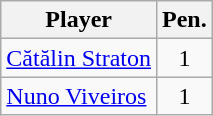<table class="wikitable" style="text-align:left;margin-left:1em;float:right">
<tr>
<th>Player</th>
<th>Pen.</th>
</tr>
<tr>
<td> <a href='#'>Cătălin Straton</a></td>
<td align=center>1</td>
</tr>
<tr>
<td> <a href='#'>Nuno Viveiros</a></td>
<td align=center>1</td>
</tr>
</table>
